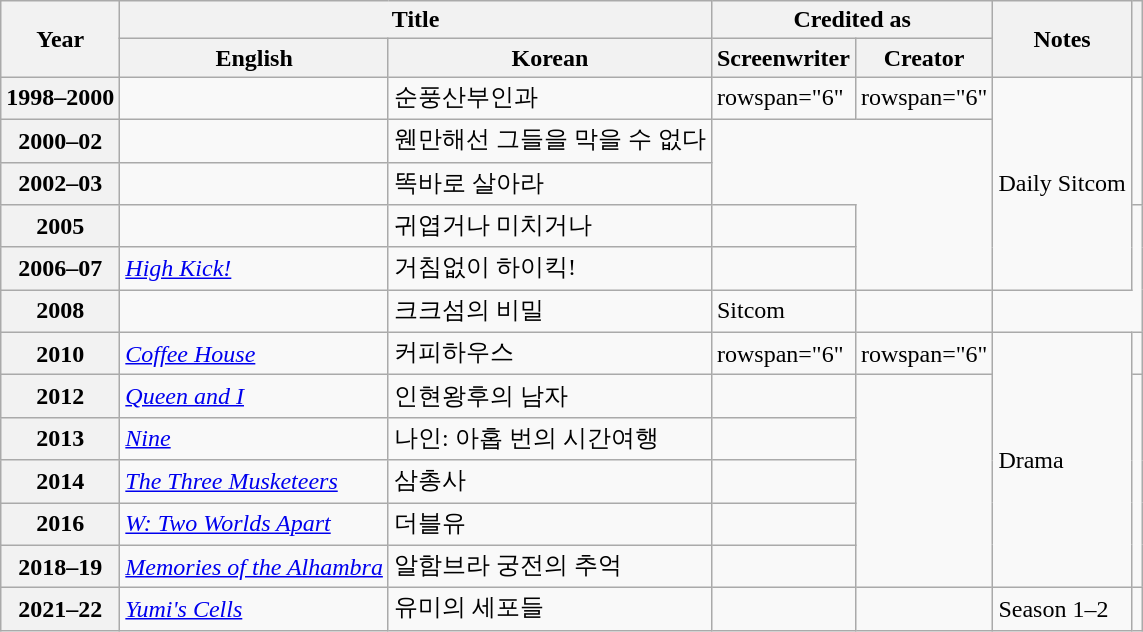<table class="wikitable sortable plainrowheaders">
<tr>
<th rowspan="2" scope="col">Year</th>
<th colspan="2" scope="col">Title</th>
<th colspan="2">Credited as</th>
<th rowspan="2" scope="col">Notes</th>
<th rowspan="2" scope="col" class="unsortable"></th>
</tr>
<tr>
<th>English</th>
<th>Korean</th>
<th>Screenwriter</th>
<th>Creator</th>
</tr>
<tr>
<th scope="row">1998–2000</th>
<td><em></em></td>
<td>순풍산부인과</td>
<td>rowspan="6" </td>
<td>rowspan="6" </td>
<td rowspan="5">Daily Sitcom</td>
<td rowspan="3"></td>
</tr>
<tr>
<th scope="row">2000–02</th>
<td><em></em></td>
<td>웬만해선 그들을 막을 수 없다</td>
</tr>
<tr>
<th scope="row">2002–03</th>
<td><em></em></td>
<td>똑바로 살아라</td>
</tr>
<tr>
<th scope="row">2005</th>
<td><em></em></td>
<td>귀엽거나 미치거나</td>
<td></td>
</tr>
<tr>
<th scope="row">2006–07</th>
<td><em><a href='#'>High Kick!</a></em></td>
<td>거침없이 하이킥!</td>
<td></td>
</tr>
<tr>
<th scope="row">2008</th>
<td><em></em></td>
<td>크크섬의 비밀</td>
<td>Sitcom</td>
<td></td>
</tr>
<tr>
<th scope="row">2010</th>
<td><em><a href='#'>Coffee House</a></em></td>
<td>커피하우스</td>
<td>rowspan="6" </td>
<td>rowspan="6" </td>
<td rowspan="6">Drama</td>
<td></td>
</tr>
<tr>
<th scope="row">2012</th>
<td><em><a href='#'>Queen and I</a></em></td>
<td>인현왕후의 남자</td>
<td></td>
</tr>
<tr>
<th scope="row">2013</th>
<td><em><a href='#'>Nine</a></em></td>
<td>나인: 아홉 번의 시간여행</td>
<td></td>
</tr>
<tr>
<th scope="row">2014</th>
<td><em><a href='#'>The Three Musketeers</a></em></td>
<td>삼총사</td>
<td></td>
</tr>
<tr>
<th scope="row">2016</th>
<td><em><a href='#'>W: Two Worlds Apart</a></em></td>
<td>더블유</td>
<td></td>
</tr>
<tr>
<th scope="row">2018–19</th>
<td><em><a href='#'>Memories of the Alhambra</a></em></td>
<td>알함브라 궁전의 추억</td>
<td></td>
</tr>
<tr>
<th scope="row">2021–22</th>
<td><em><a href='#'>Yumi's Cells</a></em></td>
<td>유미의 세포들</td>
<td></td>
<td></td>
<td>Season 1–2</td>
<td></td>
</tr>
</table>
